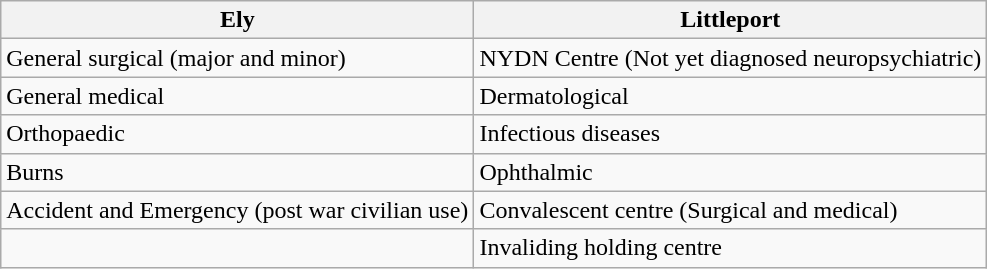<table class="wikitable">
<tr>
<th>Ely</th>
<th>Littleport</th>
</tr>
<tr>
<td>General surgical (major and minor)</td>
<td>NYDN Centre (Not yet diagnosed neuropsychiatric)</td>
</tr>
<tr>
<td>General medical</td>
<td>Dermatological</td>
</tr>
<tr>
<td>Orthopaedic</td>
<td>Infectious diseases</td>
</tr>
<tr>
<td>Burns</td>
<td>Ophthalmic</td>
</tr>
<tr>
<td>Accident and Emergency (post war civilian use)</td>
<td>Convalescent centre (Surgical and medical)</td>
</tr>
<tr>
<td></td>
<td>Invaliding holding centre</td>
</tr>
</table>
